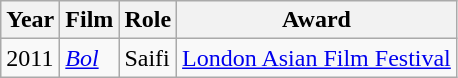<table class="wikitable">
<tr>
<th>Year</th>
<th>Film</th>
<th>Role</th>
<th>Award</th>
</tr>
<tr>
<td>2011</td>
<td><em><a href='#'>Bol</a></em></td>
<td>Saifi</td>
<td><a href='#'>London Asian Film Festival</a></td>
</tr>
</table>
